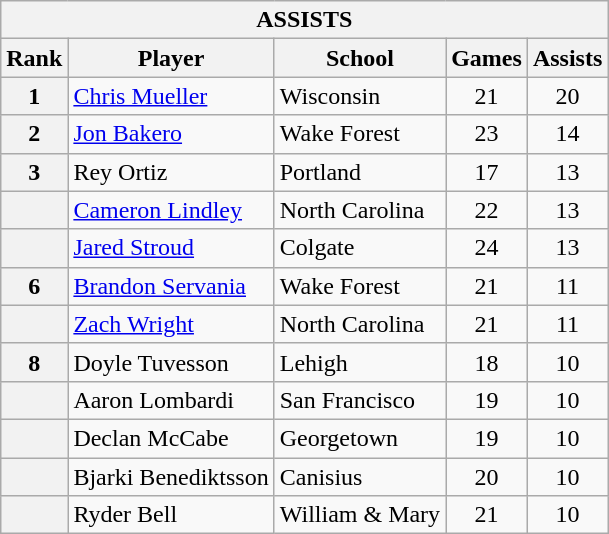<table class="wikitable">
<tr>
<th colspan=5>ASSISTS</th>
</tr>
<tr>
<th>Rank</th>
<th>Player</th>
<th>School</th>
<th>Games</th>
<th>Assists</th>
</tr>
<tr>
<th>1</th>
<td><a href='#'>Chris Mueller</a></td>
<td>Wisconsin</td>
<td style="text-align:center;">21</td>
<td style="text-align:center;">20</td>
</tr>
<tr>
<th>2</th>
<td><a href='#'>Jon Bakero</a></td>
<td>Wake Forest</td>
<td style="text-align:center;">23</td>
<td style="text-align:center;">14</td>
</tr>
<tr>
<th>3</th>
<td>Rey Ortiz</td>
<td>Portland</td>
<td style="text-align:center;">17</td>
<td style="text-align:center;">13</td>
</tr>
<tr>
<th></th>
<td><a href='#'>Cameron Lindley</a></td>
<td>North Carolina</td>
<td style="text-align:center;">22</td>
<td style="text-align:center;">13</td>
</tr>
<tr>
<th></th>
<td><a href='#'>Jared Stroud</a></td>
<td>Colgate</td>
<td style="text-align:center;">24</td>
<td style="text-align:center;">13</td>
</tr>
<tr>
<th>6</th>
<td><a href='#'>Brandon Servania</a></td>
<td>Wake Forest</td>
<td style="text-align:center;">21</td>
<td style="text-align:center;">11</td>
</tr>
<tr>
<th></th>
<td><a href='#'>Zach Wright</a></td>
<td>North Carolina</td>
<td style="text-align:center;">21</td>
<td style="text-align:center;">11</td>
</tr>
<tr>
<th>8</th>
<td>Doyle Tuvesson</td>
<td>Lehigh</td>
<td style="text-align:center;">18</td>
<td style="text-align:center;">10</td>
</tr>
<tr>
<th></th>
<td>Aaron Lombardi</td>
<td>San Francisco</td>
<td style="text-align:center;">19</td>
<td style="text-align:center;">10</td>
</tr>
<tr>
<th></th>
<td>Declan McCabe</td>
<td>Georgetown</td>
<td style="text-align:center;">19</td>
<td style="text-align:center;">10</td>
</tr>
<tr>
<th></th>
<td>Bjarki Benediktsson</td>
<td>Canisius</td>
<td style="text-align:center;">20</td>
<td style="text-align:center;">10</td>
</tr>
<tr>
<th></th>
<td>Ryder Bell</td>
<td>William & Mary</td>
<td style="text-align:center;">21</td>
<td style="text-align:center;">10</td>
</tr>
</table>
